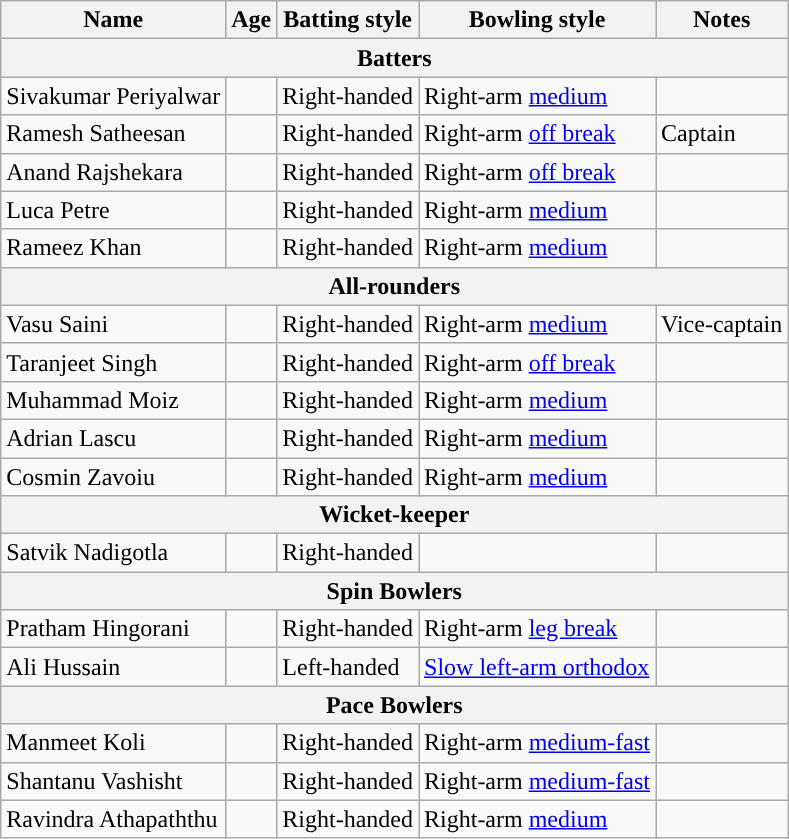<table class="wikitable">
<tr>
<th style="text-align:center;">Name</th>
<th style="text-align:center;">Age</th>
<th style="text-align:center;">Batting style</th>
<th style="text-align:center;">Bowling style</th>
<th style="text-align:center;">Notes</th>
</tr>
<tr>
<th colspan="5">Batters</th>
</tr>
<tr>
<td>Sivakumar Periyalwar</td>
<td></td>
<td>Right-handed</td>
<td>Right-arm <a href='#'>medium</a></td>
<td></td>
</tr>
<tr>
<td>Ramesh Satheesan</td>
<td></td>
<td>Right-handed</td>
<td>Right-arm <a href='#'>off break</a></td>
<td>Captain</td>
</tr>
<tr>
<td>Anand Rajshekara</td>
<td></td>
<td>Right-handed</td>
<td>Right-arm <a href='#'>off break</a></td>
<td></td>
</tr>
<tr>
<td>Luca Petre</td>
<td></td>
<td>Right-handed</td>
<td>Right-arm <a href='#'>medium</a></td>
<td></td>
</tr>
<tr>
<td>Rameez Khan</td>
<td></td>
<td>Right-handed</td>
<td>Right-arm <a href='#'>medium</a></td>
<td></td>
</tr>
<tr>
<th colspan="5">All-rounders</th>
</tr>
<tr>
<td>Vasu Saini</td>
<td></td>
<td>Right-handed</td>
<td>Right-arm <a href='#'>medium</a></td>
<td>Vice-captain</td>
</tr>
<tr>
<td>Taranjeet Singh</td>
<td></td>
<td>Right-handed</td>
<td>Right-arm <a href='#'>off break</a></td>
<td></td>
</tr>
<tr>
<td>Muhammad Moiz</td>
<td></td>
<td>Right-handed</td>
<td>Right-arm <a href='#'>medium</a></td>
<td></td>
</tr>
<tr>
<td>Adrian Lascu</td>
<td></td>
<td>Right-handed</td>
<td>Right-arm <a href='#'>medium</a></td>
<td></td>
</tr>
<tr>
<td>Cosmin Zavoiu</td>
<td></td>
<td>Right-handed</td>
<td>Right-arm <a href='#'>medium</a></td>
<td></td>
</tr>
<tr>
<th colspan="5">Wicket-keeper</th>
</tr>
<tr>
<td>Satvik Nadigotla</td>
<td></td>
<td>Right-handed</td>
<td></td>
<td></td>
</tr>
<tr>
<th colspan="5">Spin Bowlers</th>
</tr>
<tr>
<td>Pratham Hingorani</td>
<td></td>
<td>Right-handed</td>
<td>Right-arm <a href='#'>leg break</a></td>
<td></td>
</tr>
<tr>
<td>Ali Hussain</td>
<td></td>
<td>Left-handed</td>
<td><a href='#'>Slow left-arm orthodox</a></td>
<td></td>
</tr>
<tr>
<th colspan="5">Pace Bowlers</th>
</tr>
<tr>
<td>Manmeet Koli</td>
<td></td>
<td>Right-handed</td>
<td>Right-arm <a href='#'>medium-fast</a></td>
<td></td>
</tr>
<tr>
<td>Shantanu Vashisht</td>
<td></td>
<td>Right-handed</td>
<td>Right-arm <a href='#'>medium-fast</a></td>
<td></td>
</tr>
<tr>
<td>Ravindra Athapaththu</td>
<td></td>
<td>Right-handed</td>
<td>Right-arm <a href='#'>medium</a></td>
<td></td>
</tr>
</table>
